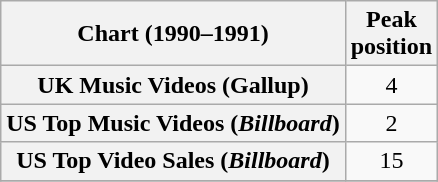<table class="wikitable sortable plainrowheaders" style="text-align:center">
<tr>
<th scope="col">Chart (1990–1991)</th>
<th scope="col">Peak<br>position</th>
</tr>
<tr>
<th scope="row">UK Music Videos (Gallup)</th>
<td>4</td>
</tr>
<tr>
<th scope="row">US Top Music Videos (<em>Billboard</em>)</th>
<td>2</td>
</tr>
<tr>
<th scope="row">US Top Video Sales (<em>Billboard</em>)</th>
<td>15</td>
</tr>
<tr>
</tr>
</table>
